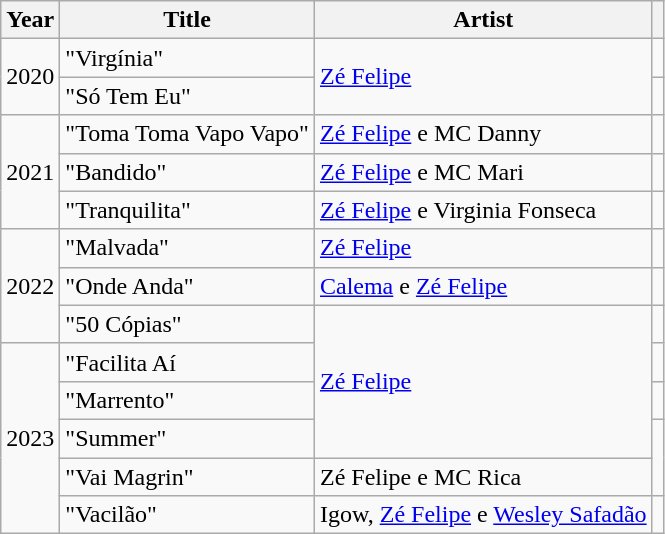<table class="wikitable">
<tr>
<th>Year</th>
<th>Title</th>
<th>Artist</th>
<th></th>
</tr>
<tr>
<td rowspan="2">2020</td>
<td>"Virgínia"</td>
<td rowspan="2"><a href='#'>Zé Felipe</a></td>
<td></td>
</tr>
<tr>
<td>"Só Tem Eu"</td>
<td></td>
</tr>
<tr>
<td rowspan="3">2021</td>
<td>"Toma Toma Vapo Vapo"</td>
<td><a href='#'>Zé Felipe</a> e MC Danny</td>
<td></td>
</tr>
<tr>
<td>"Bandido"</td>
<td><a href='#'>Zé Felipe</a> e MC Mari</td>
<td></td>
</tr>
<tr>
<td>"Tranquilita"</td>
<td><a href='#'>Zé Felipe</a> e Virginia Fonseca</td>
<td></td>
</tr>
<tr>
<td rowspan="3">2022</td>
<td>"Malvada"</td>
<td><a href='#'>Zé Felipe</a></td>
<td></td>
</tr>
<tr>
<td>"Onde Anda"</td>
<td><a href='#'>Calema</a> e <a href='#'>Zé Felipe</a></td>
<td></td>
</tr>
<tr>
<td>"50 Cópias"</td>
<td rowspan="4"><a href='#'>Zé Felipe</a></td>
<td></td>
</tr>
<tr>
<td rowspan="5">2023</td>
<td>"Facilita Aí</td>
<td></td>
</tr>
<tr>
<td>"Marrento"</td>
<td></td>
</tr>
<tr>
<td>"Summer"</td>
<td rowspan="2"></td>
</tr>
<tr>
<td>"Vai Magrin"</td>
<td>Zé Felipe e MC Rica</td>
</tr>
<tr>
<td>"Vacilão"</td>
<td>Igow, <a href='#'>Zé Felipe</a> e <a href='#'>Wesley Safadão</a></td>
<td></td>
</tr>
</table>
